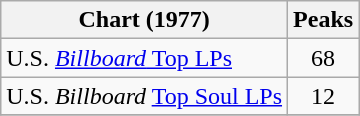<table class="wikitable">
<tr>
<th>Chart (1977)</th>
<th>Peaks<br></th>
</tr>
<tr>
<td>U.S. <a href='#'><em>Billboard</em> Top LPs</a></td>
<td align="center">68</td>
</tr>
<tr>
<td>U.S. <em>Billboard</em> <a href='#'>Top Soul LPs</a></td>
<td align="center">12</td>
</tr>
<tr>
</tr>
</table>
